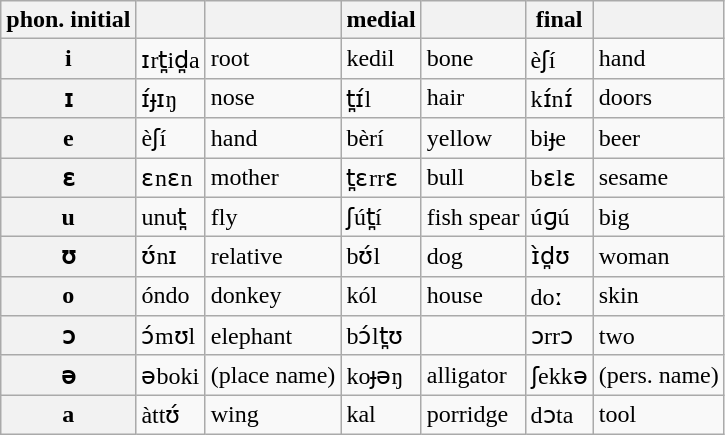<table class="wikitable">
<tr>
<th>phon. initial</th>
<th></th>
<th></th>
<th>medial</th>
<th></th>
<th>final</th>
<th></th>
</tr>
<tr>
<th>i</th>
<td>ɪrt̪id̪a</td>
<td>root</td>
<td>kedil</td>
<td>bone</td>
<td>èʃí</td>
<td>hand</td>
</tr>
<tr>
<th>ɪ</th>
<td>ɪ́ɟɪŋ</td>
<td>nose</td>
<td>t̪ɪ́l</td>
<td>hair</td>
<td>kɪ́nɪ́</td>
<td>doors</td>
</tr>
<tr>
<th>e</th>
<td>èʃí</td>
<td>hand</td>
<td>bèrí</td>
<td>yellow</td>
<td>biɟe</td>
<td>beer</td>
</tr>
<tr>
<th>ɛ</th>
<td>ɛnɛn</td>
<td>mother</td>
<td>t̪ɛrrɛ</td>
<td>bull</td>
<td>bɛlɛ</td>
<td>sesame</td>
</tr>
<tr>
<th>u</th>
<td>unut̪</td>
<td>fly</td>
<td>ʃút̪í</td>
<td>fish spear</td>
<td>úɡú</td>
<td>big</td>
</tr>
<tr>
<th>ʊ</th>
<td>ʊ́nɪ</td>
<td>relative</td>
<td>bʊ́l</td>
<td>dog</td>
<td>ɪ̀d̪ʊ</td>
<td>woman</td>
</tr>
<tr>
<th>o</th>
<td>óndo</td>
<td>donkey</td>
<td>kól</td>
<td>house</td>
<td>doː</td>
<td>skin</td>
</tr>
<tr>
<th>ɔ</th>
<td>ɔ́mʊl</td>
<td>elephant</td>
<td>bɔ́lt̪ʊ</td>
<td></td>
<td>ɔrrɔ</td>
<td>two</td>
</tr>
<tr>
<th>ə</th>
<td>əboki</td>
<td>(place name)</td>
<td>koɟəŋ</td>
<td>alligator</td>
<td>ʃekkə</td>
<td>(pers. name)</td>
</tr>
<tr>
<th>a</th>
<td>àttʊ́</td>
<td>wing</td>
<td>kal</td>
<td>porridge</td>
<td>dɔta</td>
<td>tool</td>
</tr>
</table>
